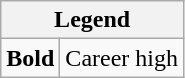<table class="wikitable mw-collapsible mw-collapsed">
<tr>
<th colspan="2">Legend</th>
</tr>
<tr>
<td><strong>Bold</strong></td>
<td>Career high</td>
</tr>
</table>
